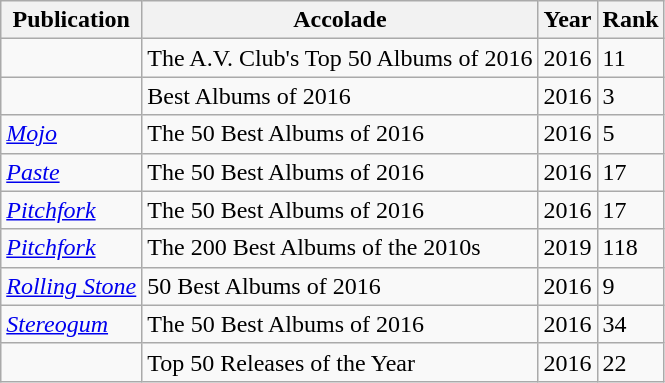<table class="sortable wikitable">
<tr>
<th>Publication</th>
<th>Accolade</th>
<th>Year</th>
<th>Rank</th>
</tr>
<tr>
<td></td>
<td>The A.V. Club's Top 50 Albums of 2016</td>
<td>2016</td>
<td>11</td>
</tr>
<tr>
<td></td>
<td>Best Albums of 2016</td>
<td>2016</td>
<td>3</td>
</tr>
<tr>
<td><em><a href='#'>Mojo</a></em></td>
<td>The 50 Best Albums of 2016</td>
<td>2016</td>
<td>5</td>
</tr>
<tr>
<td><em><a href='#'>Paste</a></em></td>
<td>The 50 Best Albums of 2016</td>
<td>2016</td>
<td>17</td>
</tr>
<tr>
<td><em><a href='#'>Pitchfork</a></em></td>
<td>The 50 Best Albums of 2016</td>
<td>2016</td>
<td>17</td>
</tr>
<tr>
<td><em><a href='#'>Pitchfork</a></em></td>
<td>The 200 Best Albums of the 2010s</td>
<td>2019</td>
<td>118</td>
</tr>
<tr>
<td><em><a href='#'>Rolling Stone</a></em></td>
<td>50 Best Albums of 2016</td>
<td>2016</td>
<td>9</td>
</tr>
<tr>
<td><em><a href='#'>Stereogum</a></em></td>
<td>The 50 Best Albums of 2016</td>
<td>2016</td>
<td>34</td>
</tr>
<tr>
<td></td>
<td>Top 50 Releases of the Year</td>
<td>2016</td>
<td>22</td>
</tr>
</table>
